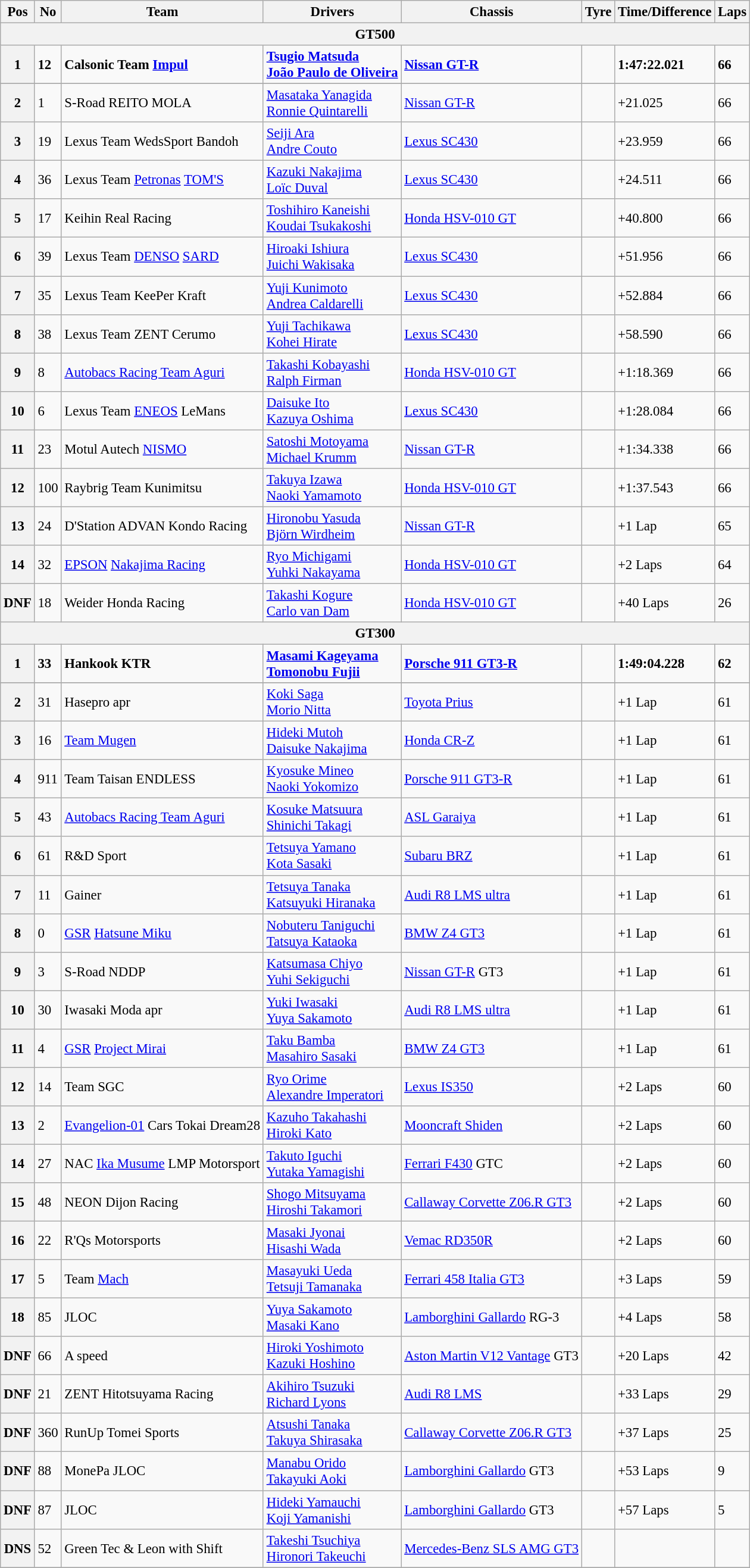<table class="wikitable" style="font-size: 95%;">
<tr>
<th>Pos</th>
<th>No</th>
<th>Team</th>
<th>Drivers</th>
<th>Chassis</th>
<th>Tyre</th>
<th>Time/Difference</th>
<th>Laps</th>
</tr>
<tr>
<th colspan=8><strong>GT500</strong></th>
</tr>
<tr style="font-weight:bold">
<th>1</th>
<td>12</td>
<td>Calsonic Team <a href='#'>Impul</a></td>
<td> <a href='#'>Tsugio Matsuda</a><br> <a href='#'>João Paulo de Oliveira</a></td>
<td><a href='#'>Nissan GT-R</a></td>
<td></td>
<td>1:47:22.021</td>
<td>66</td>
</tr>
<tr style="font-weight:bold">
</tr>
<tr>
<th>2</th>
<td>1</td>
<td>S-Road REITO MOLA</td>
<td> <a href='#'>Masataka Yanagida</a><br> <a href='#'>Ronnie Quintarelli</a></td>
<td><a href='#'>Nissan GT-R</a></td>
<td></td>
<td>+21.025</td>
<td>66</td>
</tr>
<tr>
<th>3</th>
<td>19</td>
<td>Lexus Team WedsSport Bandoh</td>
<td> <a href='#'>Seiji Ara</a><br> <a href='#'>Andre Couto</a></td>
<td><a href='#'>Lexus SC430</a></td>
<td></td>
<td>+23.959</td>
<td>66</td>
</tr>
<tr>
<th>4</th>
<td>36</td>
<td>Lexus Team <a href='#'>Petronas</a> <a href='#'>TOM'S</a></td>
<td> <a href='#'>Kazuki Nakajima</a><br> <a href='#'>Loïc Duval</a></td>
<td><a href='#'>Lexus SC430</a></td>
<td></td>
<td>+24.511</td>
<td>66</td>
</tr>
<tr>
<th>5</th>
<td>17</td>
<td>Keihin Real Racing</td>
<td> <a href='#'>Toshihiro Kaneishi</a><br> <a href='#'>Koudai Tsukakoshi</a></td>
<td><a href='#'>Honda HSV-010 GT</a></td>
<td></td>
<td>+40.800</td>
<td>66</td>
</tr>
<tr>
<th>6</th>
<td>39</td>
<td>Lexus Team <a href='#'>DENSO</a> <a href='#'>SARD</a></td>
<td> <a href='#'>Hiroaki Ishiura</a><br> <a href='#'>Juichi Wakisaka</a></td>
<td><a href='#'>Lexus SC430</a></td>
<td></td>
<td>+51.956</td>
<td>66</td>
</tr>
<tr>
<th>7</th>
<td>35</td>
<td>Lexus Team KeePer Kraft</td>
<td> <a href='#'>Yuji Kunimoto</a><br> <a href='#'>Andrea Caldarelli</a></td>
<td><a href='#'>Lexus SC430</a></td>
<td></td>
<td>+52.884</td>
<td>66</td>
</tr>
<tr>
<th>8</th>
<td>38</td>
<td>Lexus Team ZENT Cerumo</td>
<td> <a href='#'>Yuji Tachikawa</a><br> <a href='#'>Kohei Hirate</a></td>
<td><a href='#'>Lexus SC430</a></td>
<td></td>
<td>+58.590</td>
<td>66</td>
</tr>
<tr>
<th>9</th>
<td>8</td>
<td><a href='#'>Autobacs Racing Team Aguri</a></td>
<td> <a href='#'>Takashi Kobayashi</a><br> <a href='#'>Ralph Firman</a></td>
<td><a href='#'>Honda HSV-010 GT</a></td>
<td></td>
<td>+1:18.369</td>
<td>66</td>
</tr>
<tr>
<th>10</th>
<td>6</td>
<td>Lexus Team <a href='#'>ENEOS</a> LeMans</td>
<td> <a href='#'>Daisuke Ito</a><br> <a href='#'>Kazuya Oshima</a></td>
<td><a href='#'>Lexus SC430</a></td>
<td></td>
<td>+1:28.084</td>
<td>66</td>
</tr>
<tr>
<th>11</th>
<td>23</td>
<td>Motul Autech <a href='#'>NISMO</a></td>
<td> <a href='#'>Satoshi Motoyama</a><br> <a href='#'>Michael Krumm</a></td>
<td><a href='#'>Nissan GT-R</a></td>
<td></td>
<td>+1:34.338</td>
<td>66</td>
</tr>
<tr>
<th>12</th>
<td>100</td>
<td>Raybrig Team Kunimitsu</td>
<td> <a href='#'>Takuya Izawa</a><br> <a href='#'>Naoki Yamamoto</a></td>
<td><a href='#'>Honda HSV-010 GT</a></td>
<td></td>
<td>+1:37.543</td>
<td>66</td>
</tr>
<tr>
<th>13</th>
<td>24</td>
<td>D'Station ADVAN Kondo Racing</td>
<td> <a href='#'>Hironobu Yasuda</a><br> <a href='#'>Björn Wirdheim</a></td>
<td><a href='#'>Nissan GT-R</a></td>
<td></td>
<td>+1 Lap</td>
<td>65</td>
</tr>
<tr>
<th>14</th>
<td>32</td>
<td><a href='#'>EPSON</a> <a href='#'>Nakajima Racing</a></td>
<td> <a href='#'>Ryo Michigami</a><br> <a href='#'>Yuhki Nakayama</a></td>
<td><a href='#'>Honda HSV-010 GT</a></td>
<td></td>
<td>+2 Laps</td>
<td>64</td>
</tr>
<tr>
<th>DNF</th>
<td>18</td>
<td>Weider Honda Racing</td>
<td> <a href='#'>Takashi Kogure</a><br> <a href='#'>Carlo van Dam</a></td>
<td><a href='#'>Honda HSV-010 GT</a></td>
<td></td>
<td>+40 Laps</td>
<td>26</td>
</tr>
<tr>
<th colspan=8><strong>GT300</strong></th>
</tr>
<tr style="font-weight:bold">
<th>1</th>
<td>33</td>
<td>Hankook KTR</td>
<td> <a href='#'>Masami Kageyama</a><br> <a href='#'>Tomonobu Fujii</a></td>
<td><a href='#'>Porsche 911 GT3-R</a></td>
<td></td>
<td>1:49:04.228</td>
<td>62</td>
</tr>
<tr style="font-weight:bold">
</tr>
<tr>
<th>2</th>
<td>31</td>
<td>Hasepro apr</td>
<td> <a href='#'>Koki Saga</a><br> <a href='#'>Morio Nitta</a></td>
<td><a href='#'>Toyota Prius</a></td>
<td></td>
<td>+1 Lap</td>
<td>61</td>
</tr>
<tr>
<th>3</th>
<td>16</td>
<td><a href='#'>Team Mugen</a></td>
<td> <a href='#'>Hideki Mutoh</a><br> <a href='#'>Daisuke Nakajima</a></td>
<td><a href='#'>Honda CR-Z</a></td>
<td></td>
<td>+1 Lap</td>
<td>61</td>
</tr>
<tr>
<th>4</th>
<td>911</td>
<td>Team Taisan ENDLESS</td>
<td> <a href='#'>Kyosuke Mineo</a><br> <a href='#'>Naoki Yokomizo</a></td>
<td><a href='#'>Porsche 911 GT3-R</a></td>
<td></td>
<td>+1 Lap</td>
<td>61</td>
</tr>
<tr>
<th>5</th>
<td>43</td>
<td><a href='#'>Autobacs Racing Team Aguri</a></td>
<td> <a href='#'>Kosuke Matsuura</a><br> <a href='#'>Shinichi Takagi</a></td>
<td><a href='#'>ASL Garaiya</a></td>
<td></td>
<td>+1 Lap</td>
<td>61</td>
</tr>
<tr>
<th>6</th>
<td>61</td>
<td>R&D Sport</td>
<td> <a href='#'>Tetsuya Yamano</a><br> <a href='#'>Kota Sasaki</a></td>
<td><a href='#'>Subaru BRZ</a></td>
<td></td>
<td>+1 Lap</td>
<td>61</td>
</tr>
<tr>
<th>7</th>
<td>11</td>
<td>Gainer</td>
<td> <a href='#'>Tetsuya Tanaka</a><br> <a href='#'>Katsuyuki Hiranaka</a></td>
<td><a href='#'>Audi R8 LMS ultra</a></td>
<td></td>
<td>+1 Lap</td>
<td>61</td>
</tr>
<tr>
<th>8</th>
<td>0</td>
<td><a href='#'>GSR</a> <a href='#'>Hatsune Miku</a></td>
<td> <a href='#'>Nobuteru Taniguchi</a><br> <a href='#'>Tatsuya Kataoka</a></td>
<td><a href='#'>BMW Z4 GT3</a></td>
<td></td>
<td>+1 Lap</td>
<td>61</td>
</tr>
<tr>
<th>9</th>
<td>3</td>
<td>S-Road NDDP</td>
<td> <a href='#'>Katsumasa Chiyo</a><br> <a href='#'>Yuhi Sekiguchi</a></td>
<td><a href='#'>Nissan GT-R</a> GT3</td>
<td></td>
<td>+1 Lap</td>
<td>61</td>
</tr>
<tr>
<th>10</th>
<td>30</td>
<td>Iwasaki Moda apr</td>
<td> <a href='#'>Yuki Iwasaki</a><br> <a href='#'>Yuya Sakamoto</a></td>
<td><a href='#'>Audi R8 LMS ultra</a></td>
<td></td>
<td>+1 Lap</td>
<td>61</td>
</tr>
<tr>
<th>11</th>
<td>4</td>
<td><a href='#'>GSR</a> <a href='#'>Project Mirai</a></td>
<td> <a href='#'>Taku Bamba</a><br> <a href='#'>Masahiro Sasaki</a></td>
<td><a href='#'>BMW Z4 GT3</a></td>
<td></td>
<td>+1 Lap</td>
<td>61</td>
</tr>
<tr>
<th>12</th>
<td>14</td>
<td>Team SGC</td>
<td> <a href='#'>Ryo Orime</a><br> <a href='#'>Alexandre Imperatori</a></td>
<td><a href='#'>Lexus IS350</a></td>
<td></td>
<td>+2 Laps</td>
<td>60</td>
</tr>
<tr>
<th>13</th>
<td>2</td>
<td><a href='#'>Evangelion-01</a> Cars Tokai Dream28</td>
<td> <a href='#'>Kazuho Takahashi</a><br> <a href='#'>Hiroki Kato</a></td>
<td><a href='#'>Mooncraft Shiden</a></td>
<td></td>
<td>+2 Laps</td>
<td>60</td>
</tr>
<tr>
<th>14</th>
<td>27</td>
<td>NAC <a href='#'>Ika Musume</a> LMP Motorsport</td>
<td> <a href='#'>Takuto Iguchi</a><br> <a href='#'>Yutaka Yamagishi</a></td>
<td><a href='#'>Ferrari F430</a> GTC</td>
<td></td>
<td>+2 Laps</td>
<td>60</td>
</tr>
<tr>
<th>15</th>
<td>48</td>
<td>NEON Dijon Racing</td>
<td> <a href='#'>Shogo Mitsuyama</a><br> <a href='#'>Hiroshi Takamori</a></td>
<td><a href='#'>Callaway Corvette Z06.R GT3</a></td>
<td></td>
<td>+2 Laps</td>
<td>60</td>
</tr>
<tr>
<th>16</th>
<td>22</td>
<td>R'Qs Motorsports</td>
<td> <a href='#'>Masaki Jyonai</a><br> <a href='#'>Hisashi Wada</a></td>
<td><a href='#'>Vemac RD350R</a></td>
<td></td>
<td>+2 Laps</td>
<td>60</td>
</tr>
<tr>
<th>17</th>
<td>5</td>
<td>Team <a href='#'>Mach</a></td>
<td> <a href='#'>Masayuki Ueda</a><br> <a href='#'>Tetsuji Tamanaka</a></td>
<td><a href='#'>Ferrari 458 Italia GT3</a></td>
<td></td>
<td>+3 Laps</td>
<td>59</td>
</tr>
<tr>
<th>18</th>
<td>85</td>
<td>JLOC</td>
<td> <a href='#'>Yuya Sakamoto</a><br> <a href='#'>Masaki Kano</a></td>
<td><a href='#'>Lamborghini Gallardo</a> RG-3</td>
<td></td>
<td>+4 Laps</td>
<td>58</td>
</tr>
<tr>
<th>DNF</th>
<td>66</td>
<td>A speed</td>
<td> <a href='#'>Hiroki Yoshimoto</a><br> <a href='#'>Kazuki Hoshino</a></td>
<td><a href='#'>Aston Martin V12 Vantage</a> GT3</td>
<td></td>
<td>+20 Laps</td>
<td>42</td>
</tr>
<tr>
<th>DNF</th>
<td>21</td>
<td>ZENT Hitotsuyama Racing</td>
<td> <a href='#'>Akihiro Tsuzuki</a><br> <a href='#'>Richard Lyons</a></td>
<td><a href='#'>Audi R8 LMS</a></td>
<td></td>
<td>+33 Laps</td>
<td>29</td>
</tr>
<tr>
<th>DNF</th>
<td>360</td>
<td>RunUp Tomei Sports</td>
<td> <a href='#'>Atsushi Tanaka</a><br> <a href='#'>Takuya Shirasaka</a></td>
<td><a href='#'>Callaway Corvette Z06.R GT3</a></td>
<td></td>
<td>+37 Laps</td>
<td>25</td>
</tr>
<tr>
<th>DNF</th>
<td>88</td>
<td>MonePa JLOC</td>
<td> <a href='#'>Manabu Orido</a><br> <a href='#'>Takayuki Aoki</a></td>
<td><a href='#'>Lamborghini Gallardo</a> GT3</td>
<td></td>
<td>+53 Laps</td>
<td>9</td>
</tr>
<tr>
<th>DNF</th>
<td>87</td>
<td>JLOC</td>
<td> <a href='#'>Hideki Yamauchi</a><br> <a href='#'>Koji Yamanishi</a></td>
<td><a href='#'>Lamborghini Gallardo</a> GT3</td>
<td></td>
<td>+57 Laps</td>
<td>5</td>
</tr>
<tr>
<th>DNS</th>
<td>52</td>
<td>Green Tec & Leon with Shift</td>
<td> <a href='#'>Takeshi Tsuchiya</a><br> <a href='#'>Hironori Takeuchi</a></td>
<td><a href='#'>Mercedes-Benz SLS AMG GT3</a></td>
<td></td>
<td></td>
<td></td>
</tr>
<tr>
</tr>
</table>
